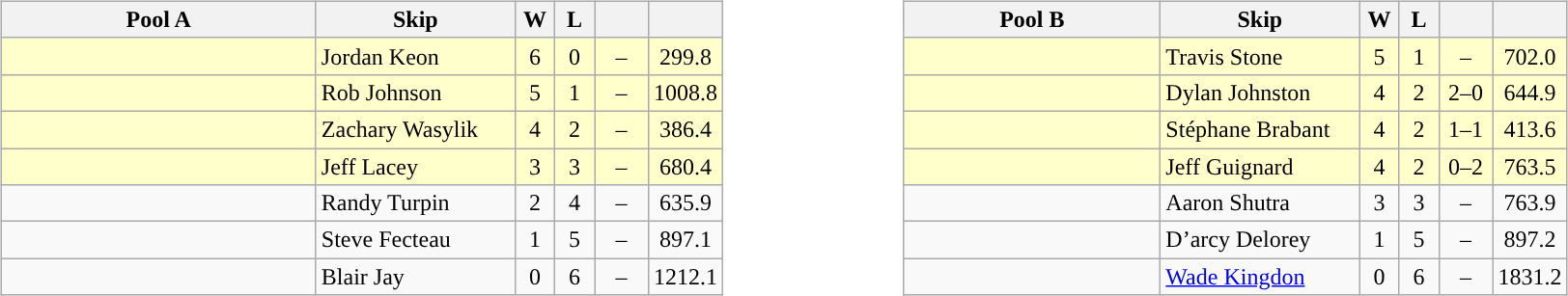<table>
<tr>
<td valign=top width=10%><br><table class="wikitable" style="text-align: center;">
<tr>
<th width=210>Pool A</th>
<th width=130>Skip</th>
<th width=20>W</th>
<th width=20>L</th>
<th width=30></th>
<th width=20></th>
</tr>
<tr bgcolor=#ffffcc>
<td style="text-align:left;"></td>
<td style="text-align:left;">Jordan Keon</td>
<td>6</td>
<td>0</td>
<td>–</td>
<td>299.8</td>
</tr>
<tr bgcolor=#ffffcc>
<td style="text-align:left;"></td>
<td style="text-align:left;">Rob Johnson</td>
<td>5</td>
<td>1</td>
<td>–</td>
<td>1008.8</td>
</tr>
<tr bgcolor=#ffffcc>
<td style="text-align:left;"></td>
<td style="text-align:left;">Zachary Wasylik</td>
<td>4</td>
<td>2</td>
<td>–</td>
<td>386.4</td>
</tr>
<tr bgcolor=#ffffcc>
<td style="text-align:left;"></td>
<td style="text-align:left;">Jeff Lacey</td>
<td>3</td>
<td>3</td>
<td>–</td>
<td>680.4</td>
</tr>
<tr>
<td style="text-align:left;"></td>
<td style="text-align:left;">Randy Turpin</td>
<td>2</td>
<td>4</td>
<td>–</td>
<td>635.9</td>
</tr>
<tr>
<td style="text-align:left;"></td>
<td style="text-align:left;">Steve Fecteau</td>
<td>1</td>
<td>5</td>
<td>–</td>
<td>897.1</td>
</tr>
<tr>
<td style="text-align:left;"></td>
<td style="text-align:left;">Blair Jay</td>
<td>0</td>
<td>6</td>
<td>–</td>
<td>1212.1</td>
</tr>
</table>
</td>
<td valign=top width=10%><br><table class="wikitable" style="text-align: center;">
<tr>
<th width=170>Pool B</th>
<th width=130>Skip</th>
<th width=20>W</th>
<th width=20>L</th>
<th width=30></th>
<th width=20></th>
</tr>
<tr bgcolor=#ffffcc>
<td style="text-align:left;"></td>
<td style="text-align:left;">Travis Stone</td>
<td>5</td>
<td>1</td>
<td>–</td>
<td>702.0</td>
</tr>
<tr bgcolor=#ffffcc>
<td style="text-align:left;"></td>
<td style="text-align:left;">Dylan Johnston</td>
<td>4</td>
<td>2</td>
<td>2–0</td>
<td>644.9</td>
</tr>
<tr bgcolor=#ffffcc>
<td style="text-align:left;"></td>
<td style="text-align:left;">Stéphane Brabant</td>
<td>4</td>
<td>2</td>
<td>1–1</td>
<td>413.6</td>
</tr>
<tr bgcolor=#ffffcc>
<td style="text-align:left;"></td>
<td style="text-align:left;">Jeff Guignard</td>
<td>4</td>
<td>2</td>
<td>0–2</td>
<td>763.5</td>
</tr>
<tr>
<td style="text-align:left;"></td>
<td style="text-align:left;">Aaron Shutra</td>
<td>3</td>
<td>3</td>
<td>–</td>
<td>763.9</td>
</tr>
<tr>
<td style="text-align:left;"></td>
<td style="text-align:left;">D’arcy Delorey</td>
<td>1</td>
<td>5</td>
<td>–</td>
<td>897.2</td>
</tr>
<tr>
<td style="text-align:left;"></td>
<td style="text-align:left;"><a href='#'>Wade Kingdon</a></td>
<td>0</td>
<td>6</td>
<td>–</td>
<td>1831.2</td>
</tr>
</table>
</td>
</tr>
</table>
